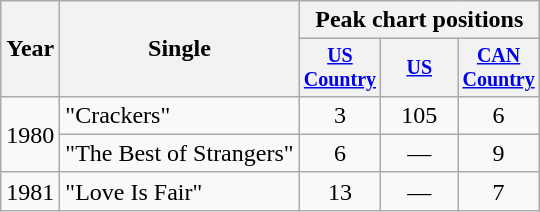<table class="wikitable" style="text-align:center;">
<tr>
<th rowspan="2">Year</th>
<th rowspan="2">Single</th>
<th colspan="3">Peak chart positions</th>
</tr>
<tr style="font-size:smaller;">
<th width="45"><a href='#'>US Country</a></th>
<th width="45"><a href='#'>US</a></th>
<th width="45"><a href='#'>CAN Country</a></th>
</tr>
<tr>
<td rowspan="2">1980</td>
<td align="left">"Crackers"</td>
<td>3</td>
<td>105</td>
<td>6</td>
</tr>
<tr>
<td align="left">"The Best of Strangers"</td>
<td>6</td>
<td>—</td>
<td>9</td>
</tr>
<tr>
<td>1981</td>
<td align="left">"Love Is Fair"</td>
<td>13</td>
<td>—</td>
<td>7</td>
</tr>
</table>
